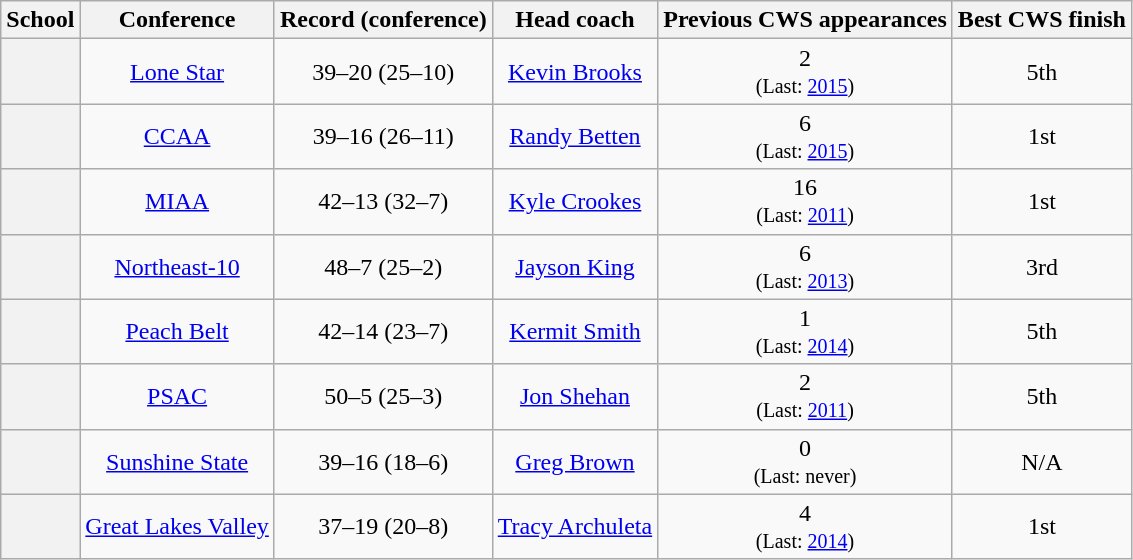<table class="wikitable" style=text-align:center>
<tr>
<th>School</th>
<th>Conference</th>
<th>Record (conference)</th>
<th>Head coach</th>
<th>Previous CWS appearances</th>
<th>Best CWS finish</th>
</tr>
<tr>
<th scope="row" style="text-align:center"></th>
<td><a href='#'>Lone Star</a></td>
<td>39–20 (25–10)</td>
<td><a href='#'>Kevin Brooks</a></td>
<td>2<br><small>(Last: <a href='#'>2015</a>)</small></td>
<td>5th</td>
</tr>
<tr>
<th scope="row" style="text-align:center"></th>
<td><a href='#'>CCAA</a></td>
<td>39–16 (26–11)</td>
<td><a href='#'>Randy Betten</a></td>
<td>6<br><small>(Last: <a href='#'>2015</a>)</small></td>
<td>1st</td>
</tr>
<tr>
<th scope="row" style="text-align:center"></th>
<td><a href='#'>MIAA</a></td>
<td>42–13 (32–7)</td>
<td><a href='#'>Kyle Crookes</a></td>
<td>16<br><small>(Last: <a href='#'>2011</a>)</small></td>
<td>1st</td>
</tr>
<tr>
<th scope="row" style="text-align:center"></th>
<td><a href='#'>Northeast-10</a></td>
<td>48–7 (25–2)</td>
<td><a href='#'>Jayson King</a></td>
<td>6<br><small>(Last: <a href='#'>2013</a>)</small></td>
<td>3rd</td>
</tr>
<tr>
<th scope="row" style="text-align:center"></th>
<td><a href='#'>Peach Belt</a></td>
<td>42–14 (23–7)</td>
<td><a href='#'>Kermit Smith</a></td>
<td>1<br><small>(Last: <a href='#'>2014</a>)</small></td>
<td>5th</td>
</tr>
<tr>
<th scope="row" style="text-align:center"></th>
<td><a href='#'>PSAC</a></td>
<td>50–5 (25–3)</td>
<td><a href='#'>Jon Shehan</a></td>
<td>2<br><small>(Last: <a href='#'>2011</a>)</small></td>
<td>5th</td>
</tr>
<tr>
<th scope="row" style="text-align:center"></th>
<td><a href='#'>Sunshine State</a></td>
<td>39–16 (18–6)</td>
<td><a href='#'>Greg Brown</a></td>
<td>0<br><small>(Last: never)</small></td>
<td>N/A</td>
</tr>
<tr>
<th scope="row" style="text-align:center"></th>
<td><a href='#'>Great Lakes Valley</a></td>
<td>37–19 (20–8)</td>
<td><a href='#'>Tracy Archuleta</a></td>
<td>4<br><small>(Last: <a href='#'>2014</a>)</small></td>
<td>1st</td>
</tr>
</table>
